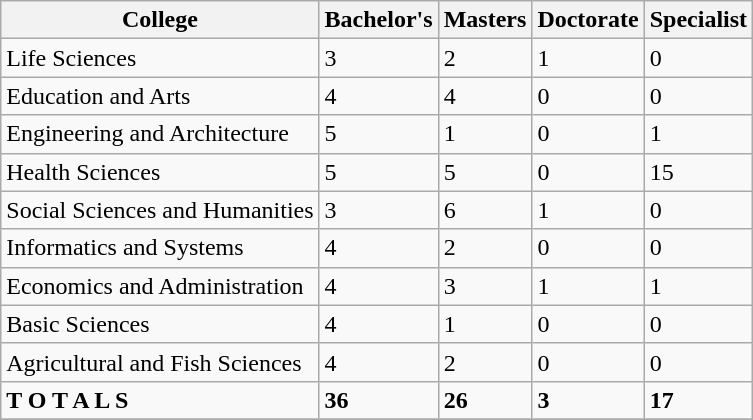<table class="wikitable">
<tr>
<th>College</th>
<th>Bachelor's</th>
<th>Masters</th>
<th>Doctorate</th>
<th>Specialist</th>
</tr>
<tr>
<td>Life Sciences</td>
<td>3</td>
<td>2</td>
<td>1</td>
<td>0</td>
</tr>
<tr>
<td>Education and Arts</td>
<td>4</td>
<td>4</td>
<td>0</td>
<td>0</td>
</tr>
<tr>
<td>Engineering and Architecture</td>
<td>5</td>
<td>1</td>
<td>0</td>
<td>1</td>
</tr>
<tr>
<td>Health Sciences</td>
<td>5</td>
<td>5</td>
<td>0</td>
<td>15</td>
</tr>
<tr>
<td>Social Sciences and Humanities</td>
<td>3</td>
<td>6</td>
<td>1</td>
<td>0</td>
</tr>
<tr>
<td>Informatics and Systems</td>
<td>4</td>
<td>2</td>
<td>0</td>
<td>0</td>
</tr>
<tr>
<td>Economics and Administration</td>
<td>4</td>
<td>3</td>
<td>1</td>
<td>1</td>
</tr>
<tr>
<td>Basic Sciences</td>
<td>4</td>
<td>1</td>
<td>0</td>
<td>0</td>
</tr>
<tr>
<td>Agricultural and Fish Sciences</td>
<td>4</td>
<td>2</td>
<td>0</td>
<td>0</td>
</tr>
<tr>
<td><strong>T O T A L S</strong></td>
<td><strong>36</strong></td>
<td><strong>26</strong></td>
<td><strong>3</strong></td>
<td><strong>17</strong></td>
</tr>
<tr>
</tr>
</table>
